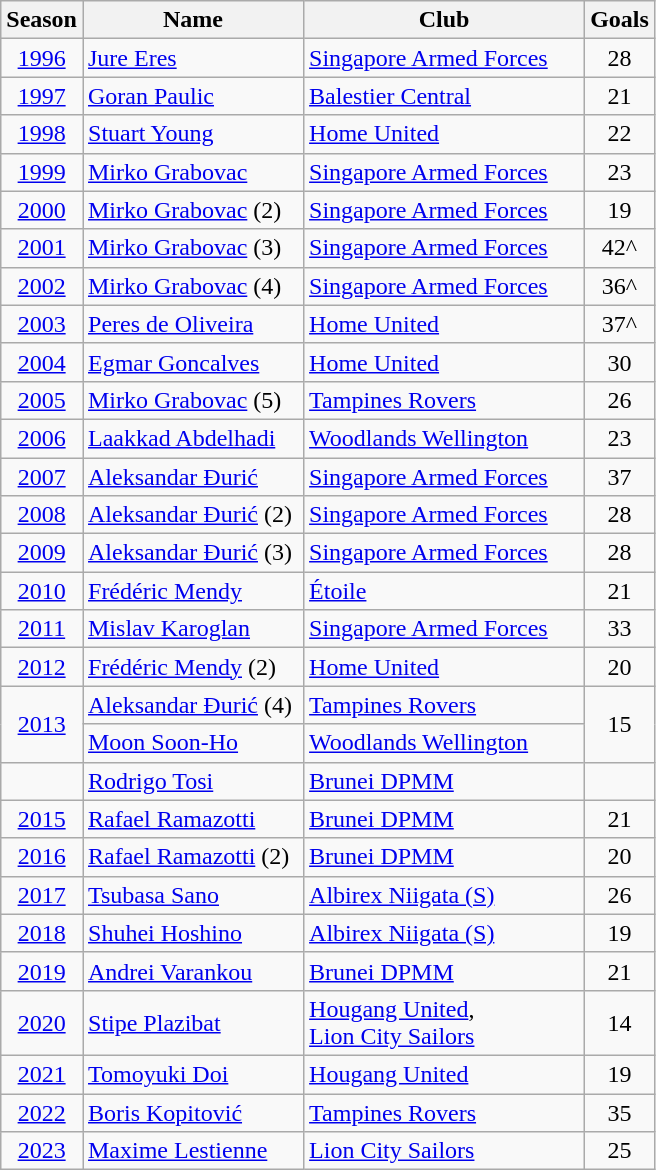<table class="wikitable">
<tr>
<th>Season</th>
<th width="140">Name</th>
<th width="180">Club</th>
<th>Goals</th>
</tr>
<tr>
<td align="center"><a href='#'>1996</a></td>
<td> <a href='#'>Jure Eres</a></td>
<td><a href='#'>Singapore Armed Forces</a></td>
<td align="center">28</td>
</tr>
<tr>
<td align="center"><a href='#'>1997</a></td>
<td> <a href='#'>Goran Paulic</a></td>
<td><a href='#'>Balestier Central</a></td>
<td align="center">21</td>
</tr>
<tr>
<td align="center"><a href='#'>1998</a></td>
<td> <a href='#'>Stuart Young</a></td>
<td><a href='#'>Home United</a></td>
<td align="center">22</td>
</tr>
<tr>
<td align="center"><a href='#'>1999</a></td>
<td> <a href='#'>Mirko Grabovac</a></td>
<td><a href='#'>Singapore Armed Forces</a></td>
<td align="center">23</td>
</tr>
<tr>
<td align="center"><a href='#'>2000</a></td>
<td> <a href='#'>Mirko Grabovac</a> (2)</td>
<td><a href='#'>Singapore Armed Forces</a></td>
<td align="center">19</td>
</tr>
<tr>
<td align="center"><a href='#'>2001</a></td>
<td> <a href='#'>Mirko Grabovac</a> (3)</td>
<td><a href='#'>Singapore Armed Forces</a></td>
<td align="center">42^</td>
</tr>
<tr>
<td align="center"><a href='#'>2002</a></td>
<td> <a href='#'>Mirko Grabovac</a> (4)</td>
<td><a href='#'>Singapore Armed Forces</a></td>
<td align="center">36^</td>
</tr>
<tr>
<td align="center"><a href='#'>2003</a></td>
<td> <a href='#'>Peres de Oliveira</a></td>
<td><a href='#'>Home United</a></td>
<td align="center">37^</td>
</tr>
<tr>
<td align="center"><a href='#'>2004</a></td>
<td> <a href='#'>Egmar Goncalves</a></td>
<td><a href='#'>Home United</a></td>
<td align="center">30</td>
</tr>
<tr>
<td align="center"><a href='#'>2005</a></td>
<td> <a href='#'>Mirko Grabovac</a> (5)</td>
<td><a href='#'>Tampines Rovers</a></td>
<td align="center">26</td>
</tr>
<tr>
<td align="center"><a href='#'>2006</a></td>
<td> <a href='#'>Laakkad Abdelhadi</a></td>
<td><a href='#'>Woodlands Wellington</a></td>
<td align="center">23</td>
</tr>
<tr>
<td align="center"><a href='#'>2007</a></td>
<td> <a href='#'>Aleksandar Đurić</a></td>
<td><a href='#'>Singapore Armed Forces</a></td>
<td align="center">37</td>
</tr>
<tr>
<td align="center"><a href='#'>2008</a></td>
<td> <a href='#'>Aleksandar Đurić</a> (2)</td>
<td><a href='#'>Singapore Armed Forces</a></td>
<td align="center">28</td>
</tr>
<tr>
<td align="center"><a href='#'>2009</a></td>
<td> <a href='#'>Aleksandar Đurić</a> (3)</td>
<td><a href='#'>Singapore Armed Forces</a></td>
<td align="center">28</td>
</tr>
<tr>
<td align="center"><a href='#'>2010</a></td>
<td> <a href='#'>Frédéric Mendy</a></td>
<td><a href='#'>Étoile</a></td>
<td align="center">21</td>
</tr>
<tr>
<td align="center"><a href='#'>2011</a></td>
<td> <a href='#'>Mislav Karoglan</a></td>
<td><a href='#'>Singapore Armed Forces</a></td>
<td align="center">33</td>
</tr>
<tr>
<td align="center"><a href='#'>2012</a></td>
<td> <a href='#'>Frédéric Mendy</a> (2)</td>
<td><a href='#'>Home United</a></td>
<td align="center">20</td>
</tr>
<tr>
<td rowspan="2" align="center"><a href='#'>2013</a></td>
<td> <a href='#'>Aleksandar Đurić</a> (4)</td>
<td><a href='#'>Tampines Rovers</a></td>
<td rowspan="2" align="center">15</td>
</tr>
<tr>
<td> <a href='#'>Moon Soon-Ho</a></td>
<td><a href='#'>Woodlands Wellington</a></td>
</tr>
<tr>
<td></td>
<td> <a href='#'>Rodrigo Tosi</a></td>
<td><a href='#'>Brunei DPMM</a></td>
<td></td>
</tr>
<tr>
<td align="center"><a href='#'>2015</a></td>
<td> <a href='#'>Rafael Ramazotti</a></td>
<td><a href='#'>Brunei DPMM</a></td>
<td align="center">21</td>
</tr>
<tr>
<td style="text-align:center;"><a href='#'>2016</a></td>
<td> <a href='#'>Rafael Ramazotti</a> (2)</td>
<td><a href='#'>Brunei DPMM</a></td>
<td style="text-align:center;">20</td>
</tr>
<tr>
<td style="text-align:center;"><a href='#'>2017</a></td>
<td> <a href='#'>Tsubasa Sano</a></td>
<td><a href='#'>Albirex Niigata (S)</a></td>
<td style="text-align:center;">26</td>
</tr>
<tr>
<td style="text-align:center;"><a href='#'>2018</a></td>
<td> <a href='#'>Shuhei Hoshino</a></td>
<td><a href='#'>Albirex Niigata (S)</a></td>
<td style="text-align:center;">19</td>
</tr>
<tr>
<td style="text-align:center;"><a href='#'>2019</a></td>
<td> <a href='#'>Andrei Varankou</a></td>
<td><a href='#'>Brunei DPMM</a></td>
<td style="text-align:center;">21</td>
</tr>
<tr>
<td style="text-align:center;"><a href='#'>2020</a></td>
<td> <a href='#'>Stipe Plazibat</a></td>
<td><a href='#'>Hougang United</a>,<br><a href='#'>Lion City Sailors</a></td>
<td style="text-align:center;">14</td>
</tr>
<tr>
<td style="text-align:center;"><a href='#'>2021</a></td>
<td> <a href='#'>Tomoyuki Doi</a></td>
<td><a href='#'>Hougang United</a></td>
<td style="text-align:center;">19</td>
</tr>
<tr>
<td style="text-align:center;"><a href='#'>2022</a></td>
<td> <a href='#'>Boris Kopitović</a></td>
<td><a href='#'>Tampines Rovers</a></td>
<td style="text-align:center;">35</td>
</tr>
<tr>
<td style="text-align:center;"><a href='#'>2023</a></td>
<td> <a href='#'>Maxime Lestienne</a></td>
<td><a href='#'>Lion City Sailors</a></td>
<td style="text-align:center;">25</td>
</tr>
</table>
